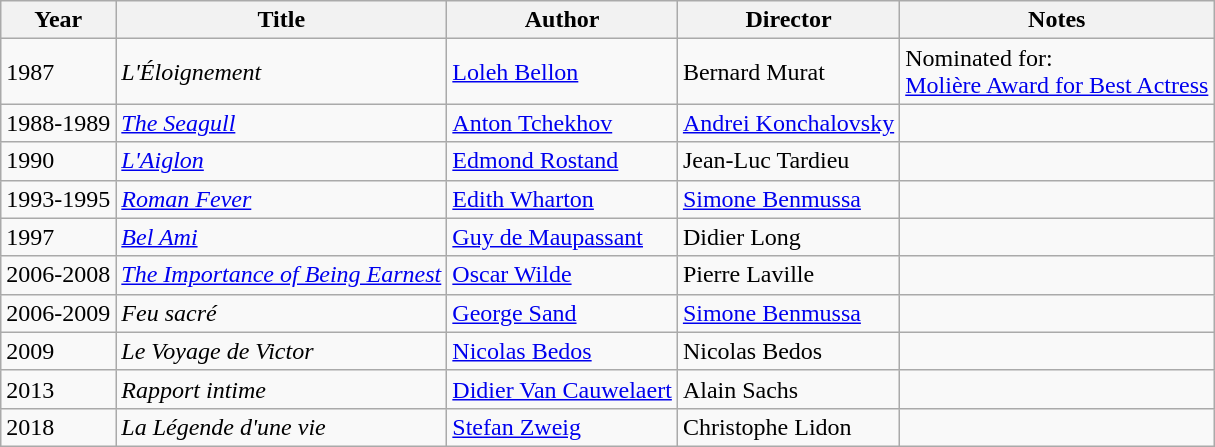<table class="wikitable">
<tr>
<th>Year</th>
<th>Title</th>
<th>Author</th>
<th>Director</th>
<th>Notes</th>
</tr>
<tr>
<td>1987</td>
<td><em>L'Éloignement</em></td>
<td><a href='#'>Loleh Bellon</a></td>
<td>Bernard Murat</td>
<td>Nominated for:<br> <a href='#'>Molière Award for Best Actress</a></td>
</tr>
<tr>
<td>1988-1989</td>
<td><em><a href='#'>The Seagull</a></em></td>
<td><a href='#'>Anton Tchekhov</a></td>
<td><a href='#'>Andrei Konchalovsky</a></td>
<td></td>
</tr>
<tr>
<td>1990</td>
<td><em><a href='#'>L'Aiglon</a></em></td>
<td><a href='#'>Edmond Rostand</a></td>
<td>Jean-Luc Tardieu</td>
<td></td>
</tr>
<tr>
<td>1993-1995</td>
<td><em><a href='#'>Roman Fever</a></em></td>
<td><a href='#'>Edith Wharton</a></td>
<td><a href='#'>Simone Benmussa</a></td>
<td></td>
</tr>
<tr>
<td>1997</td>
<td><em><a href='#'>Bel Ami</a></em></td>
<td><a href='#'>Guy de Maupassant</a></td>
<td>Didier Long</td>
<td></td>
</tr>
<tr>
<td>2006-2008</td>
<td><em><a href='#'>The Importance of Being Earnest</a></em></td>
<td><a href='#'>Oscar Wilde</a></td>
<td>Pierre Laville</td>
<td></td>
</tr>
<tr>
<td>2006-2009</td>
<td><em>Feu sacré</em></td>
<td><a href='#'>George Sand</a></td>
<td><a href='#'>Simone Benmussa</a></td>
<td></td>
</tr>
<tr>
<td>2009</td>
<td><em>Le Voyage de Victor</em></td>
<td><a href='#'>Nicolas Bedos</a></td>
<td>Nicolas Bedos</td>
<td></td>
</tr>
<tr>
<td>2013</td>
<td><em>Rapport intime</em></td>
<td><a href='#'>Didier Van Cauwelaert</a></td>
<td>Alain Sachs</td>
<td></td>
</tr>
<tr>
<td>2018</td>
<td><em>La Légende d'une vie</em></td>
<td><a href='#'>Stefan Zweig</a></td>
<td>Christophe Lidon</td>
<td></td>
</tr>
</table>
